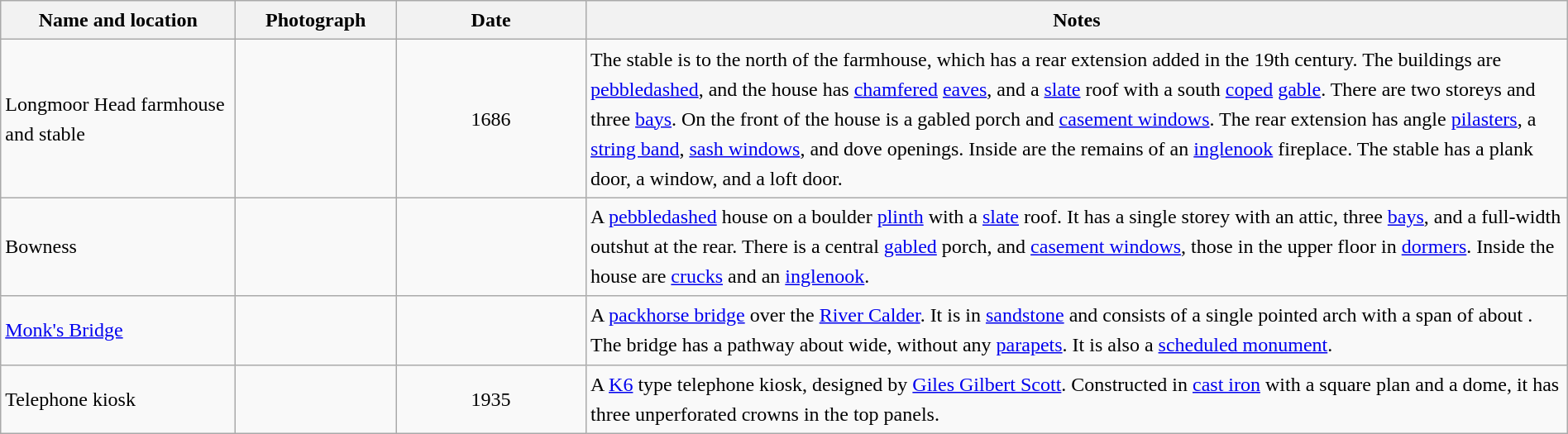<table class="wikitable sortable plainrowheaders" style="width:100%;border:0px;text-align:left;line-height:150%;">
<tr>
<th scope="col"  style="width:150px">Name and location</th>
<th scope="col"  style="width:100px" class="unsortable">Photograph</th>
<th scope="col"  style="width:120px">Date</th>
<th scope="col"  style="width:650px" class="unsortable">Notes</th>
</tr>
<tr>
<td>Longmoor Head farmhouse and stable<br><small></small></td>
<td></td>
<td align="center">1686</td>
<td>The stable is to the north of the farmhouse, which has a rear extension added in the 19th century.  The buildings are <a href='#'>pebbledashed</a>, and the house has <a href='#'>chamfered</a> <a href='#'>eaves</a>, and a <a href='#'>slate</a> roof with a south <a href='#'>coped</a> <a href='#'>gable</a>.  There are two storeys and three <a href='#'>bays</a>.  On the front of the house is a gabled porch and <a href='#'>casement windows</a>.  The rear extension has angle <a href='#'>pilasters</a>, a <a href='#'>string band</a>, <a href='#'>sash windows</a>, and dove openings.  Inside are the remains of an <a href='#'>inglenook</a> fireplace.  The stable has a plank door, a window, and a loft door.</td>
</tr>
<tr>
<td>Bowness<br><small></small></td>
<td></td>
<td align="center"></td>
<td>A <a href='#'>pebbledashed</a> house on a boulder <a href='#'>plinth</a> with a <a href='#'>slate</a> roof.  It has a single storey with an attic, three <a href='#'>bays</a>, and a full-width outshut at the rear.  There is a central <a href='#'>gabled</a> porch, and <a href='#'>casement windows</a>, those in the upper floor in <a href='#'>dormers</a>.  Inside the house are <a href='#'>crucks</a> and an <a href='#'>inglenook</a>.</td>
</tr>
<tr>
<td><a href='#'>Monk's Bridge</a><br><small></small></td>
<td></td>
<td align="center"></td>
<td>A <a href='#'>packhorse bridge</a> over the <a href='#'>River Calder</a>.  It is in <a href='#'>sandstone</a> and consists of a single pointed arch with a span of about .  The bridge has a pathway about  wide, without any <a href='#'>parapets</a>.  It is also a <a href='#'>scheduled monument</a>.</td>
</tr>
<tr>
<td>Telephone kiosk<br><small></small></td>
<td></td>
<td align="center">1935</td>
<td>A <a href='#'>K6</a> type telephone kiosk, designed by <a href='#'>Giles Gilbert Scott</a>.  Constructed in <a href='#'>cast iron</a> with a square plan and a dome, it has three unperforated crowns in the top panels.</td>
</tr>
<tr>
</tr>
</table>
